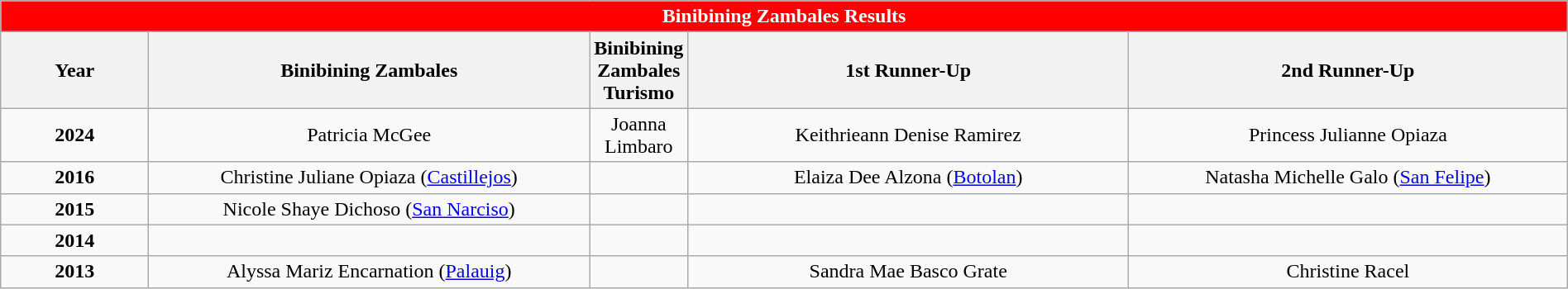<table class="wikitable sortable" style="width:100%; text-align:center;">
<tr>
<th colspan="5" style="background:red; color:white;">Binibining Zambales Results</th>
</tr>
<tr>
<th style="width:10%">Year</th>
<th style="width:30%">Binibining Zambales</th>
<th>Binibining Zambales Turismo</th>
<th style="width:30%">1st Runner-Up</th>
<th style="width:30%">2nd Runner-Up</th>
</tr>
<tr>
<td><strong>2024</strong></td>
<td>Patricia McGee</td>
<td>Joanna Limbaro</td>
<td>Keithrieann Denise Ramirez</td>
<td>Princess Julianne Opiaza</td>
</tr>
<tr>
<td><strong>2016</strong></td>
<td>Christine Juliane Opiaza (<a href='#'>Castillejos</a>)</td>
<td></td>
<td>Elaiza Dee Alzona (<a href='#'>Botolan</a>)</td>
<td>Natasha Michelle Galo (<a href='#'>San Felipe</a>)</td>
</tr>
<tr>
<td><strong>2015</strong></td>
<td>Nicole Shaye Dichoso (<a href='#'>San Narciso</a>)</td>
<td></td>
<td></td>
<td></td>
</tr>
<tr>
<td><strong>2014</strong></td>
<td></td>
<td></td>
<td></td>
<td></td>
</tr>
<tr>
<td><strong>2013</strong></td>
<td>Alyssa Mariz Encarnation (<a href='#'>Palauig</a>)</td>
<td></td>
<td>Sandra Mae Basco Grate</td>
<td>Christine Racel</td>
</tr>
</table>
